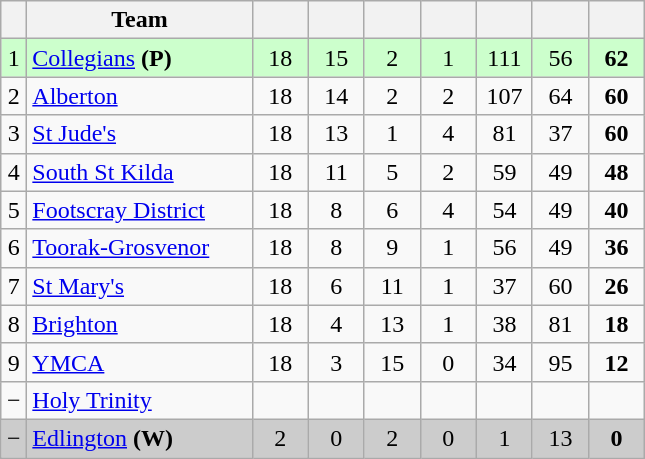<table class="wikitable" style="text-align:center; margin-bottom:0">
<tr>
<th style="width:10px"></th>
<th style="width:35%;">Team</th>
<th style="width:30px;"></th>
<th style="width:30px;"></th>
<th style="width:30px;"></th>
<th style="width:30px;"></th>
<th style="width:30px;"></th>
<th style="width:30px;"></th>
<th style="width:30px;"></th>
</tr>
<tr style="background:#ccffcc;">
<td>1</td>
<td style="text-align:left;"><a href='#'>Collegians</a> <strong>(P)</strong></td>
<td>18</td>
<td>15</td>
<td>2</td>
<td>1</td>
<td>111</td>
<td>56</td>
<td><strong>62</strong></td>
</tr>
<tr>
<td>2</td>
<td style="text-align:left;"><a href='#'>Alberton</a></td>
<td>18</td>
<td>14</td>
<td>2</td>
<td>2</td>
<td>107</td>
<td>64</td>
<td><strong>60</strong></td>
</tr>
<tr>
<td>3</td>
<td style="text-align:left;"><a href='#'>St Jude's</a></td>
<td>18</td>
<td>13</td>
<td>1</td>
<td>4</td>
<td>81</td>
<td>37</td>
<td><strong>60</strong></td>
</tr>
<tr>
<td>4</td>
<td style="text-align:left;"><a href='#'>South St Kilda</a></td>
<td>18</td>
<td>11</td>
<td>5</td>
<td>2</td>
<td>59</td>
<td>49</td>
<td><strong>48</strong></td>
</tr>
<tr>
<td>5</td>
<td style="text-align:left;"><a href='#'>Footscray District</a></td>
<td>18</td>
<td>8</td>
<td>6</td>
<td>4</td>
<td>54</td>
<td>49</td>
<td><strong>40</strong></td>
</tr>
<tr>
<td>6</td>
<td style="text-align:left;"><a href='#'>Toorak-Grosvenor</a></td>
<td>18</td>
<td>8</td>
<td>9</td>
<td>1</td>
<td>56</td>
<td>49</td>
<td><strong>36</strong></td>
</tr>
<tr>
<td>7</td>
<td style="text-align:left;"><a href='#'>St Mary's</a></td>
<td>18</td>
<td>6</td>
<td>11</td>
<td>1</td>
<td>37</td>
<td>60</td>
<td><strong>26</strong></td>
</tr>
<tr>
<td>8</td>
<td style="text-align:left;"><a href='#'>Brighton</a></td>
<td>18</td>
<td>4</td>
<td>13</td>
<td>1</td>
<td>38</td>
<td>81</td>
<td><strong>18</strong></td>
</tr>
<tr>
<td>9</td>
<td style="text-align:left;"><a href='#'>YMCA</a></td>
<td>18</td>
<td>3</td>
<td>15</td>
<td>0</td>
<td>34</td>
<td>95</td>
<td><strong>12</strong></td>
</tr>
<tr>
<td>−</td>
<td style="text-align:left;"><a href='#'>Holy Trinity</a></td>
<td></td>
<td></td>
<td></td>
<td></td>
<td></td>
<td></td>
<td></td>
</tr>
<tr style="background:#CCCCCC;">
<td>−</td>
<td style="text-align:left;"><a href='#'>Edlington</a> <strong>(W)</strong></td>
<td>2</td>
<td>0</td>
<td>2</td>
<td>0</td>
<td>1</td>
<td>13</td>
<td><strong>0</strong></td>
</tr>
</table>
